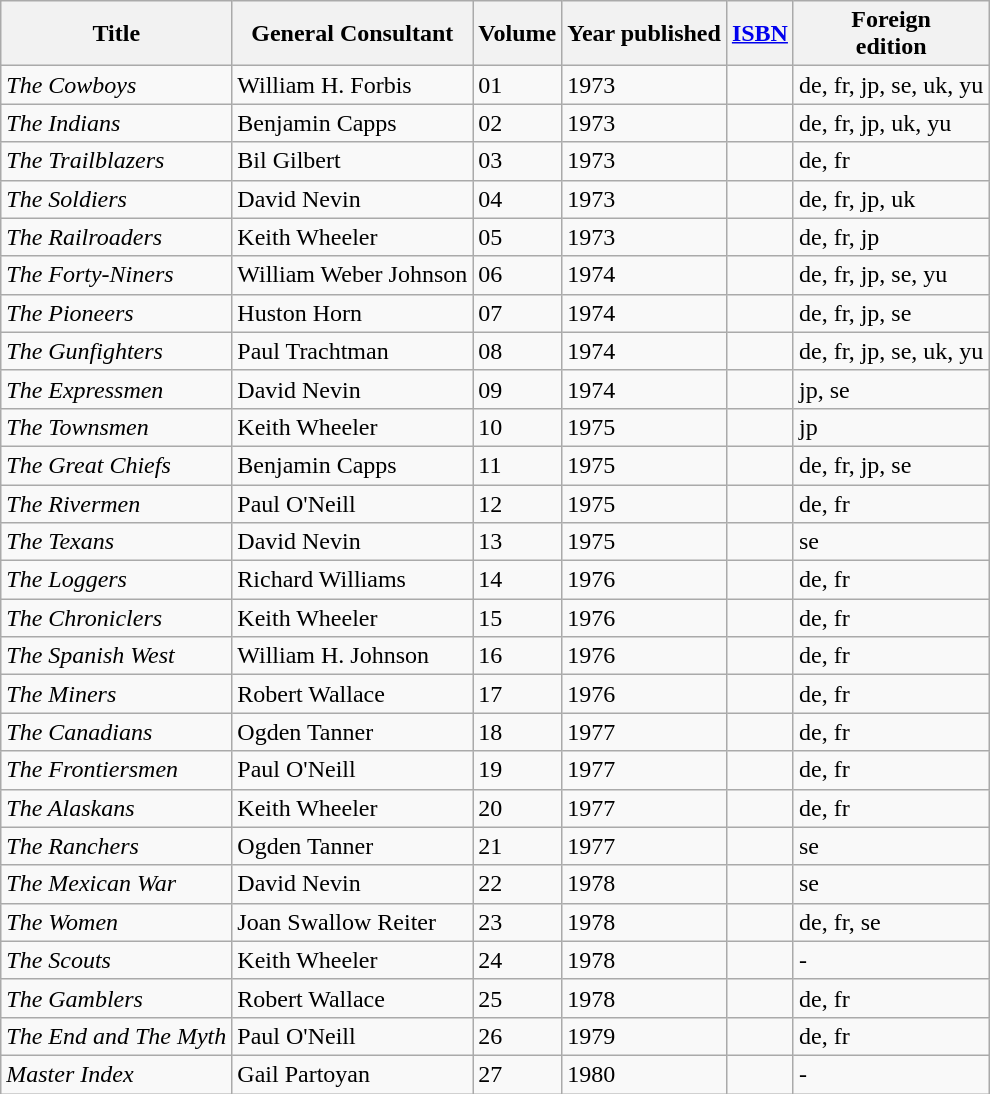<table class="wikitable sortable">
<tr>
<th>Title</th>
<th>General Consultant</th>
<th>Volume</th>
<th>Year published</th>
<th><a href='#'>ISBN</a></th>
<th>Foreign<br>edition</th>
</tr>
<tr>
<td><em>The Cowboys</em></td>
<td>William H. Forbis</td>
<td>01</td>
<td>1973</td>
<td></td>
<td>de, fr, jp, se, uk, yu</td>
</tr>
<tr>
<td><em>The Indians</em></td>
<td>Benjamin Capps</td>
<td>02</td>
<td>1973</td>
<td></td>
<td>de, fr, jp, uk, yu</td>
</tr>
<tr>
<td><em>The Trailblazers</em></td>
<td>Bil Gilbert</td>
<td>03</td>
<td>1973</td>
<td></td>
<td>de, fr</td>
</tr>
<tr>
<td><em>The Soldiers</em></td>
<td>David Nevin</td>
<td>04</td>
<td>1973</td>
<td></td>
<td>de, fr, jp, uk</td>
</tr>
<tr>
<td><em>The Railroaders</em></td>
<td>Keith Wheeler</td>
<td>05</td>
<td>1973</td>
<td></td>
<td>de, fr, jp</td>
</tr>
<tr>
<td><em>The Forty-Niners</em></td>
<td>William Weber Johnson</td>
<td>06</td>
<td>1974</td>
<td></td>
<td>de, fr, jp, se, yu</td>
</tr>
<tr>
<td><em>The Pioneers</em></td>
<td>Huston Horn</td>
<td>07</td>
<td>1974</td>
<td></td>
<td>de, fr, jp, se</td>
</tr>
<tr>
<td><em>The Gunfighters</em></td>
<td>Paul Trachtman</td>
<td>08</td>
<td>1974</td>
<td></td>
<td>de, fr, jp, se, uk, yu</td>
</tr>
<tr>
<td><em>The Expressmen</em></td>
<td>David Nevin</td>
<td>09</td>
<td>1974</td>
<td></td>
<td>jp, se</td>
</tr>
<tr>
<td><em>The Townsmen</em></td>
<td>Keith Wheeler</td>
<td>10</td>
<td>1975</td>
<td></td>
<td>jp</td>
</tr>
<tr>
<td><em>The Great Chiefs</em></td>
<td>Benjamin Capps</td>
<td>11</td>
<td>1975</td>
<td></td>
<td>de, fr, jp, se</td>
</tr>
<tr>
<td><em>The Rivermen</em></td>
<td>Paul O'Neill</td>
<td>12</td>
<td>1975</td>
<td></td>
<td>de, fr</td>
</tr>
<tr>
<td><em>The Texans</em></td>
<td>David Nevin</td>
<td>13</td>
<td>1975</td>
<td></td>
<td>se</td>
</tr>
<tr>
<td><em>The Loggers</em></td>
<td>Richard Williams</td>
<td>14</td>
<td>1976</td>
<td></td>
<td>de, fr</td>
</tr>
<tr>
<td><em>The Chroniclers</em></td>
<td>Keith Wheeler</td>
<td>15</td>
<td>1976</td>
<td></td>
<td>de, fr</td>
</tr>
<tr>
<td><em>The Spanish West</em></td>
<td>William H. Johnson</td>
<td>16</td>
<td>1976</td>
<td></td>
<td>de, fr</td>
</tr>
<tr>
<td><em>The Miners</em></td>
<td>Robert Wallace</td>
<td>17</td>
<td>1976</td>
<td></td>
<td>de, fr</td>
</tr>
<tr>
<td><em>The Canadians</em></td>
<td>Ogden Tanner</td>
<td>18</td>
<td>1977</td>
<td></td>
<td>de, fr</td>
</tr>
<tr>
<td><em>The Frontiersmen</em></td>
<td>Paul O'Neill</td>
<td>19</td>
<td>1977</td>
<td></td>
<td>de, fr</td>
</tr>
<tr>
<td><em>The Alaskans</em></td>
<td>Keith Wheeler</td>
<td>20</td>
<td>1977</td>
<td></td>
<td>de, fr</td>
</tr>
<tr>
<td><em>The Ranchers</em></td>
<td>Ogden Tanner</td>
<td>21</td>
<td>1977</td>
<td></td>
<td>se</td>
</tr>
<tr>
<td><em>The Mexican War</em></td>
<td>David Nevin</td>
<td>22</td>
<td>1978</td>
<td></td>
<td>se</td>
</tr>
<tr>
<td><em>The Women</em></td>
<td>Joan Swallow Reiter</td>
<td>23</td>
<td>1978</td>
<td></td>
<td>de, fr, se</td>
</tr>
<tr>
<td><em>The Scouts</em></td>
<td>Keith Wheeler</td>
<td>24</td>
<td>1978</td>
<td></td>
<td><em>-</em></td>
</tr>
<tr>
<td><em>The Gamblers</em></td>
<td>Robert Wallace</td>
<td>25</td>
<td>1978</td>
<td></td>
<td>de, fr</td>
</tr>
<tr>
<td><em>The End and The Myth</em></td>
<td>Paul O'Neill</td>
<td>26</td>
<td>1979</td>
<td></td>
<td>de, fr</td>
</tr>
<tr>
<td><em>Master Index</em></td>
<td>Gail Partoyan</td>
<td>27</td>
<td>1980</td>
<td></td>
<td><em>-</em></td>
</tr>
</table>
